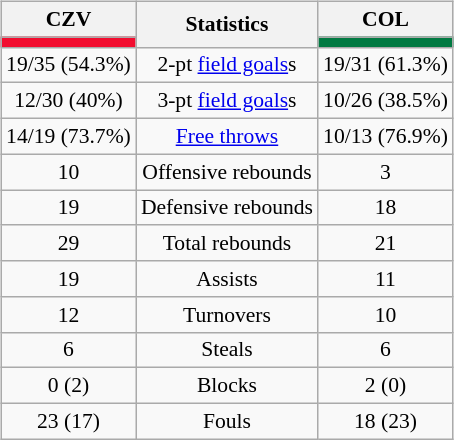<table style="width:100%;">
<tr>
<td valign=top align=right width=33%><br>













</td>
<td style="vertical-align:top; align:center; width:33%;"><br><table style="width:100%;">
<tr>
<td style="width=50%;"></td>
<td></td>
<td style="width=50%;"></td>
</tr>
</table>
<table class="wikitable" style="font-size:90%; text-align:center; margin:auto;" align=center>
<tr>
<th>CZV</th>
<th rowspan=2>Statistics</th>
<th>COL</th>
</tr>
<tr>
<td style="background:#F20D2F;"></td>
<td style="background:#007941;"></td>
</tr>
<tr>
<td>19/35 (54.3%)</td>
<td>2-pt <a href='#'>field goals</a>s</td>
<td>19/31 (61.3%)</td>
</tr>
<tr>
<td>12/30 (40%)</td>
<td>3-pt <a href='#'>field goals</a>s</td>
<td>10/26 (38.5%)</td>
</tr>
<tr>
<td>14/19 (73.7%)</td>
<td><a href='#'>Free throws</a></td>
<td>10/13 (76.9%)</td>
</tr>
<tr>
<td>10</td>
<td>Offensive rebounds</td>
<td>3</td>
</tr>
<tr>
<td>19</td>
<td>Defensive rebounds</td>
<td>18</td>
</tr>
<tr>
<td>29</td>
<td>Total rebounds</td>
<td>21</td>
</tr>
<tr>
<td>19</td>
<td>Assists</td>
<td>11</td>
</tr>
<tr>
<td>12</td>
<td>Turnovers</td>
<td>10</td>
</tr>
<tr>
<td>6</td>
<td>Steals</td>
<td>6</td>
</tr>
<tr>
<td>0 (2)</td>
<td>Blocks</td>
<td>2 (0)</td>
</tr>
<tr>
<td>23 (17)</td>
<td>Fouls</td>
<td>18 (23)</td>
</tr>
</table>
</td>
<td style="vertical-align:top; align:left; width:33%;"><br>













</td>
</tr>
</table>
